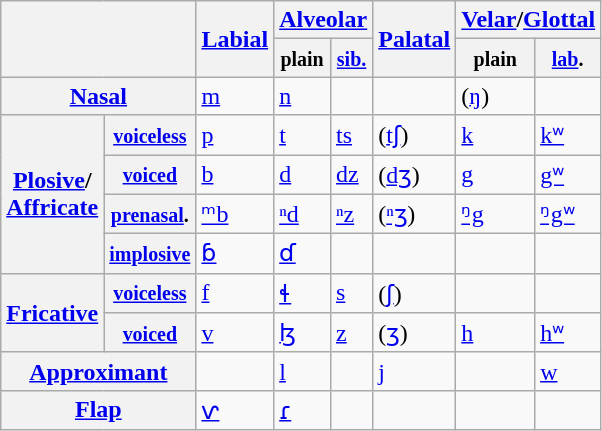<table class="wikitable">
<tr>
<th colspan="2" rowspan="2"></th>
<th rowspan="2"><a href='#'>Labial</a></th>
<th colspan="2"><a href='#'>Alveolar</a></th>
<th rowspan="2"><a href='#'>Palatal</a></th>
<th colspan="2"><a href='#'>Velar</a>/<a href='#'>Glottal</a></th>
</tr>
<tr>
<th><small>plain</small></th>
<th><small><a href='#'>sib.</a></small></th>
<th><small>plain</small></th>
<th><small><a href='#'>lab</a>.</small></th>
</tr>
<tr>
<th colspan="2"><a href='#'>Nasal</a></th>
<td><a href='#'>m</a></td>
<td><a href='#'>n</a></td>
<td></td>
<td></td>
<td>(<a href='#'>ŋ</a>)</td>
<td></td>
</tr>
<tr>
<th rowspan="4"><a href='#'>Plosive</a>/<br><a href='#'>Affricate</a></th>
<th><small><a href='#'>voiceless</a></small></th>
<td><a href='#'>p</a></td>
<td><a href='#'>t</a></td>
<td><a href='#'>ts</a></td>
<td>(<a href='#'>tʃ</a>)</td>
<td><a href='#'>k</a></td>
<td><a href='#'>kʷ</a></td>
</tr>
<tr>
<th><small><a href='#'>voiced</a></small></th>
<td><a href='#'>b</a></td>
<td><a href='#'>d</a></td>
<td><a href='#'>dz</a></td>
<td>(<a href='#'>dʒ</a>)</td>
<td><a href='#'>g</a></td>
<td><a href='#'>gʷ</a></td>
</tr>
<tr>
<th><small><a href='#'>prenasal</a>.</small></th>
<td><a href='#'>ᵐb</a></td>
<td><a href='#'>ⁿd</a></td>
<td><a href='#'>ⁿz</a></td>
<td>(<a href='#'>ⁿʒ</a>)</td>
<td><a href='#'>ᵑg</a></td>
<td><a href='#'>ᵑgʷ</a></td>
</tr>
<tr>
<th><small><a href='#'>implosive</a></small></th>
<td><a href='#'>ɓ</a></td>
<td><a href='#'>ɗ</a></td>
<td></td>
<td></td>
<td></td>
<td></td>
</tr>
<tr>
<th rowspan="2"><a href='#'>Fricative</a></th>
<th><small><a href='#'>voiceless</a></small></th>
<td><a href='#'>f</a></td>
<td><a href='#'>ɬ</a></td>
<td><a href='#'>s</a></td>
<td>(<a href='#'>ʃ</a>)</td>
<td></td>
<td></td>
</tr>
<tr>
<th><small><a href='#'>voiced</a></small></th>
<td><a href='#'>v</a></td>
<td><a href='#'>ɮ</a></td>
<td><a href='#'>z</a></td>
<td>(<a href='#'>ʒ</a>)</td>
<td><a href='#'>h</a></td>
<td><a href='#'>hʷ</a></td>
</tr>
<tr>
<th colspan="2"><a href='#'>Approximant</a></th>
<td></td>
<td><a href='#'>l</a></td>
<td></td>
<td><a href='#'>j</a></td>
<td></td>
<td><a href='#'>w</a></td>
</tr>
<tr>
<th colspan="2"><a href='#'>Flap</a></th>
<td><a href='#'>ⱱ</a></td>
<td><a href='#'>ɾ</a></td>
<td></td>
<td></td>
<td></td>
<td></td>
</tr>
</table>
